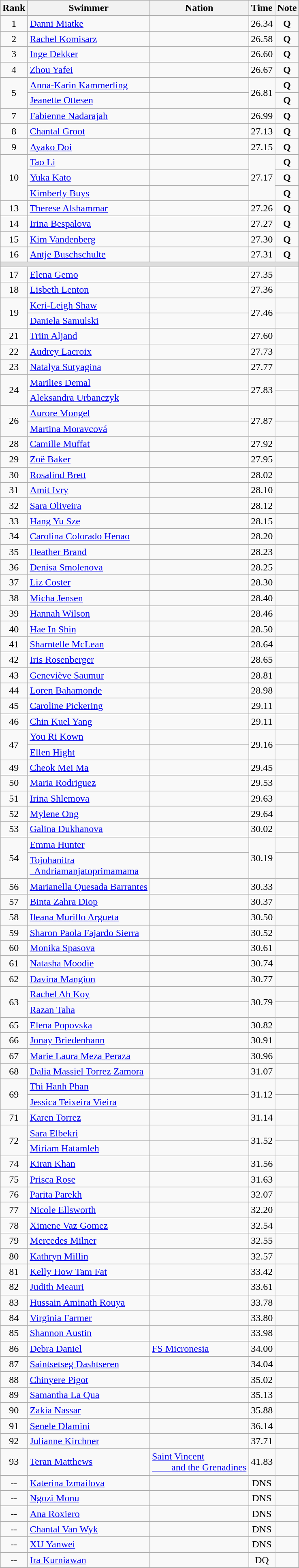<table class="wikitable" style="text-align:center">
<tr>
<th>Rank</th>
<th>Swimmer</th>
<th>Nation</th>
<th>Time</th>
<th>Note</th>
</tr>
<tr>
<td>1</td>
<td align=left><a href='#'>Danni Miatke</a></td>
<td align=left></td>
<td>26.34</td>
<td><strong>Q</strong></td>
</tr>
<tr>
<td>2</td>
<td align=left><a href='#'>Rachel Komisarz</a></td>
<td align=left></td>
<td>26.58</td>
<td><strong>Q</strong></td>
</tr>
<tr>
<td>3</td>
<td align=left><a href='#'>Inge Dekker</a></td>
<td align=left></td>
<td>26.60</td>
<td><strong>Q</strong></td>
</tr>
<tr>
<td>4</td>
<td align=left><a href='#'>Zhou Yafei</a></td>
<td align=left></td>
<td>26.67</td>
<td><strong>Q</strong></td>
</tr>
<tr>
<td rowspan=2>5</td>
<td align=left><a href='#'>Anna-Karin Kammerling</a></td>
<td align=left></td>
<td rowspan=2>26.81</td>
<td><strong>Q</strong></td>
</tr>
<tr>
<td align=left><a href='#'>Jeanette Ottesen</a></td>
<td align=left></td>
<td><strong>Q</strong></td>
</tr>
<tr>
<td>7</td>
<td align=left><a href='#'>Fabienne Nadarajah</a></td>
<td align=left></td>
<td>26.99</td>
<td><strong>Q</strong></td>
</tr>
<tr>
<td>8</td>
<td align=left><a href='#'>Chantal Groot</a></td>
<td align=left></td>
<td>27.13</td>
<td><strong>Q</strong></td>
</tr>
<tr>
<td>9</td>
<td align=left><a href='#'>Ayako Doi</a></td>
<td align=left></td>
<td>27.15</td>
<td><strong>Q</strong></td>
</tr>
<tr>
<td rowspan=3>10</td>
<td align=left><a href='#'>Tao Li</a></td>
<td align=left></td>
<td rowspan=3>27.17</td>
<td><strong>Q</strong></td>
</tr>
<tr>
<td align=left><a href='#'>Yuka Kato</a></td>
<td align=left></td>
<td><strong>Q</strong></td>
</tr>
<tr>
<td align=left><a href='#'>Kimberly Buys</a></td>
<td align=left></td>
<td><strong>Q</strong></td>
</tr>
<tr>
<td>13</td>
<td align=left><a href='#'>Therese Alshammar</a></td>
<td align=left></td>
<td>27.26</td>
<td><strong>Q</strong></td>
</tr>
<tr>
<td>14</td>
<td align=left><a href='#'>Irina Bespalova</a></td>
<td align=left></td>
<td>27.27</td>
<td><strong>Q</strong></td>
</tr>
<tr>
<td>15</td>
<td align=left><a href='#'>Kim Vandenberg</a></td>
<td align=left></td>
<td>27.30</td>
<td><strong>Q</strong></td>
</tr>
<tr>
<td>16</td>
<td align=left><a href='#'>Antje Buschschulte</a></td>
<td align=left></td>
<td>27.31</td>
<td><strong>Q</strong></td>
</tr>
<tr bgcolor=#DDDDDD>
<td colspan=5></td>
</tr>
<tr>
<td>17</td>
<td align=left><a href='#'>Elena Gemo</a></td>
<td align=left></td>
<td>27.35</td>
<td></td>
</tr>
<tr>
<td>18</td>
<td align=left><a href='#'>Lisbeth Lenton</a></td>
<td align=left></td>
<td>27.36</td>
<td></td>
</tr>
<tr>
<td rowspan=2>19</td>
<td align=left><a href='#'>Keri-Leigh Shaw</a></td>
<td align=left></td>
<td rowspan=2>27.46</td>
<td></td>
</tr>
<tr>
<td align=left><a href='#'>Daniela Samulski</a></td>
<td align=left></td>
<td></td>
</tr>
<tr>
<td>21</td>
<td align=left><a href='#'>Triin Aljand</a></td>
<td align=left></td>
<td>27.60</td>
<td></td>
</tr>
<tr>
<td>22</td>
<td align=left><a href='#'>Audrey Lacroix</a></td>
<td align=left></td>
<td>27.73</td>
<td></td>
</tr>
<tr>
<td>23</td>
<td align=left><a href='#'>Natalya Sutyagina</a></td>
<td align=left></td>
<td>27.77</td>
<td></td>
</tr>
<tr>
<td rowspan=2>24</td>
<td align=left><a href='#'>Marilies Demal</a></td>
<td align=left></td>
<td rowspan=2>27.83</td>
<td></td>
</tr>
<tr>
<td align=left><a href='#'>Aleksandra Urbanczyk</a></td>
<td align=left></td>
<td></td>
</tr>
<tr>
<td rowspan=2>26</td>
<td align=left><a href='#'>Aurore Mongel</a></td>
<td align=left></td>
<td rowspan=2>27.87</td>
<td></td>
</tr>
<tr>
<td align=left><a href='#'>Martina Moravcová</a></td>
<td align=left></td>
<td></td>
</tr>
<tr>
<td>28</td>
<td align=left><a href='#'>Camille Muffat</a></td>
<td align=left></td>
<td>27.92</td>
<td></td>
</tr>
<tr>
<td>29</td>
<td align=left><a href='#'>Zoë Baker</a></td>
<td align=left></td>
<td>27.95</td>
<td></td>
</tr>
<tr>
<td>30</td>
<td align=left><a href='#'>Rosalind Brett</a></td>
<td align=left></td>
<td>28.02</td>
<td></td>
</tr>
<tr>
<td>31</td>
<td align=left><a href='#'>Amit Ivry</a></td>
<td align=left></td>
<td>28.10</td>
<td></td>
</tr>
<tr>
<td>32</td>
<td align=left><a href='#'>Sara Oliveira</a></td>
<td align=left></td>
<td>28.12</td>
<td></td>
</tr>
<tr>
<td>33</td>
<td align=left><a href='#'>Hang Yu Sze</a></td>
<td align=left></td>
<td>28.15</td>
<td></td>
</tr>
<tr>
<td>34</td>
<td align=left><a href='#'>Carolina Colorado Henao</a></td>
<td align=left></td>
<td>28.20</td>
<td></td>
</tr>
<tr>
<td>35</td>
<td align=left><a href='#'>Heather Brand</a></td>
<td align=left></td>
<td>28.23</td>
<td></td>
</tr>
<tr>
<td>36</td>
<td align=left><a href='#'>Denisa Smolenova</a></td>
<td align=left></td>
<td>28.25</td>
<td></td>
</tr>
<tr>
<td>37</td>
<td align=left><a href='#'>Liz Coster</a></td>
<td align=left></td>
<td>28.30</td>
<td></td>
</tr>
<tr>
<td>38</td>
<td align=left><a href='#'>Micha Jensen</a></td>
<td align=left></td>
<td>28.40</td>
<td></td>
</tr>
<tr>
<td>39</td>
<td align=left><a href='#'>Hannah Wilson</a></td>
<td align=left></td>
<td>28.46</td>
<td></td>
</tr>
<tr>
<td>40</td>
<td align=left><a href='#'>Hae In Shin</a></td>
<td align=left></td>
<td>28.50</td>
<td></td>
</tr>
<tr>
<td>41</td>
<td align=left><a href='#'>Sharntelle McLean</a></td>
<td align=left></td>
<td>28.64</td>
<td></td>
</tr>
<tr>
<td>42</td>
<td align=left><a href='#'>Iris Rosenberger</a></td>
<td align=left></td>
<td>28.65</td>
<td></td>
</tr>
<tr>
<td>43</td>
<td align=left><a href='#'>Geneviève Saumur</a></td>
<td align=left></td>
<td>28.81</td>
<td></td>
</tr>
<tr>
<td>44</td>
<td align=left><a href='#'>Loren Bahamonde</a></td>
<td align=left></td>
<td>28.98</td>
<td></td>
</tr>
<tr>
<td>45</td>
<td align=left><a href='#'>Caroline Pickering</a></td>
<td align=left></td>
<td>29.11</td>
<td></td>
</tr>
<tr>
<td>46</td>
<td align=left><a href='#'>Chin Kuel Yang</a></td>
<td align=left></td>
<td>29.11</td>
<td></td>
</tr>
<tr>
<td rowspan=2>47</td>
<td align=left><a href='#'>You Ri Kown</a></td>
<td align=left></td>
<td rowspan=2>29.16</td>
<td></td>
</tr>
<tr>
<td align=left><a href='#'>Ellen Hight</a></td>
<td align=left></td>
<td></td>
</tr>
<tr>
<td>49</td>
<td align=left><a href='#'>Cheok Mei Ma</a></td>
<td align=left></td>
<td>29.45</td>
<td></td>
</tr>
<tr>
<td>50</td>
<td align=left><a href='#'>Maria Rodriguez</a></td>
<td align=left></td>
<td>29.53</td>
<td></td>
</tr>
<tr>
<td>51</td>
<td align=left><a href='#'>Irina Shlemova</a></td>
<td align=left></td>
<td>29.63</td>
<td></td>
</tr>
<tr>
<td>52</td>
<td align=left><a href='#'>Mylene Ong</a></td>
<td align=left></td>
<td>29.64</td>
<td></td>
</tr>
<tr>
<td>53</td>
<td align=left><a href='#'>Galina Dukhanova</a></td>
<td align=left></td>
<td>30.02</td>
<td></td>
</tr>
<tr>
<td rowspan=2>54</td>
<td align=left><a href='#'>Emma Hunter</a></td>
<td align=left></td>
<td rowspan=2>30.19</td>
<td></td>
</tr>
<tr>
<td align=left><a href='#'>Tojohanitra <br>   Andriamanjatoprimamama</a></td>
<td align=left></td>
<td></td>
</tr>
<tr>
<td>56</td>
<td align=left><a href='#'>Marianella Quesada Barrantes</a></td>
<td align=left></td>
<td>30.33</td>
<td></td>
</tr>
<tr>
<td>57</td>
<td align=left><a href='#'>Binta Zahra Diop</a></td>
<td align=left></td>
<td>30.37</td>
<td></td>
</tr>
<tr>
<td>58</td>
<td align=left><a href='#'>Ileana Murillo Argueta</a></td>
<td align=left></td>
<td>30.50</td>
<td></td>
</tr>
<tr>
<td>59</td>
<td align=left><a href='#'>Sharon Paola Fajardo Sierra</a></td>
<td align=left></td>
<td>30.52</td>
<td></td>
</tr>
<tr>
<td>60</td>
<td align=left><a href='#'>Monika Spasova</a></td>
<td align=left></td>
<td>30.61</td>
<td></td>
</tr>
<tr>
<td>61</td>
<td align=left><a href='#'>Natasha Moodie</a></td>
<td align=left></td>
<td>30.74</td>
<td></td>
</tr>
<tr>
<td>62</td>
<td align=left><a href='#'>Davina Mangion</a></td>
<td align=left></td>
<td>30.77</td>
<td></td>
</tr>
<tr>
<td rowspan=2>63</td>
<td align=left><a href='#'>Rachel Ah Koy</a></td>
<td align=left></td>
<td rowspan=2>30.79</td>
<td></td>
</tr>
<tr>
<td align=left><a href='#'>Razan Taha</a></td>
<td align=left></td>
<td></td>
</tr>
<tr>
<td>65</td>
<td align=left><a href='#'>Elena Popovska</a></td>
<td align=left></td>
<td>30.82</td>
<td></td>
</tr>
<tr>
<td>66</td>
<td align=left><a href='#'>Jonay Briedenhann</a></td>
<td align=left></td>
<td>30.91</td>
<td></td>
</tr>
<tr>
<td>67</td>
<td align=left><a href='#'>Marie Laura Meza Peraza</a></td>
<td align=left></td>
<td>30.96</td>
<td></td>
</tr>
<tr>
<td>68</td>
<td align=left><a href='#'>Dalia Massiel Torrez Zamora</a></td>
<td align=left></td>
<td>31.07</td>
<td></td>
</tr>
<tr>
<td rowspan=2>69</td>
<td align=left><a href='#'>Thi Hanh Phan</a></td>
<td align=left></td>
<td rowspan=2>31.12</td>
<td></td>
</tr>
<tr>
<td align=left><a href='#'>Jessica Teixeira Vieira</a></td>
<td align=left></td>
<td></td>
</tr>
<tr>
<td>71</td>
<td align=left><a href='#'>Karen Torrez</a></td>
<td align=left></td>
<td>31.14</td>
<td></td>
</tr>
<tr>
<td rowspan=2>72</td>
<td align=left><a href='#'>Sara Elbekri</a></td>
<td align=left></td>
<td rowspan=2>31.52</td>
<td></td>
</tr>
<tr>
<td align=left><a href='#'>Miriam Hatamleh</a></td>
<td align=left></td>
<td></td>
</tr>
<tr>
<td>74</td>
<td align=left><a href='#'>Kiran Khan</a></td>
<td align=left></td>
<td>31.56</td>
<td></td>
</tr>
<tr>
<td>75</td>
<td align=left><a href='#'>Prisca Rose</a></td>
<td align=left></td>
<td>31.63</td>
<td></td>
</tr>
<tr>
<td>76</td>
<td align=left><a href='#'>Parita Parekh</a></td>
<td align=left></td>
<td>32.07</td>
<td></td>
</tr>
<tr>
<td>77</td>
<td align=left><a href='#'>Nicole Ellsworth</a></td>
<td align=left></td>
<td>32.20</td>
<td></td>
</tr>
<tr>
<td>78</td>
<td align=left><a href='#'>Ximene Vaz Gomez</a></td>
<td align=left></td>
<td>32.54</td>
<td></td>
</tr>
<tr>
<td>79</td>
<td align=left><a href='#'>Mercedes Milner</a></td>
<td align=left></td>
<td>32.55</td>
<td></td>
</tr>
<tr>
<td>80</td>
<td align=left><a href='#'>Kathryn Millin</a></td>
<td align=left></td>
<td>32.57</td>
<td></td>
</tr>
<tr>
<td>81</td>
<td align=left><a href='#'>Kelly How Tam Fat</a></td>
<td align=left></td>
<td>33.42</td>
<td></td>
</tr>
<tr>
<td>82</td>
<td align=left><a href='#'>Judith Meauri</a></td>
<td align=left></td>
<td>33.61</td>
<td></td>
</tr>
<tr>
<td>83</td>
<td align=left><a href='#'>Hussain Aminath Rouya</a></td>
<td align=left></td>
<td>33.78</td>
<td></td>
</tr>
<tr>
<td>84</td>
<td align=left><a href='#'>Virginia Farmer</a></td>
<td align=left></td>
<td>33.80</td>
<td></td>
</tr>
<tr>
<td>85</td>
<td align=left><a href='#'>Shannon Austin</a></td>
<td align=left></td>
<td>33.98</td>
<td></td>
</tr>
<tr>
<td>86</td>
<td align=left><a href='#'>Debra Daniel</a></td>
<td align=left> <a href='#'>FS Micronesia</a></td>
<td>34.00</td>
<td></td>
</tr>
<tr>
<td>87</td>
<td align=left><a href='#'>Saintsetseg Dashtseren</a></td>
<td align=left></td>
<td>34.04</td>
<td></td>
</tr>
<tr>
<td>88</td>
<td align=left><a href='#'>Chinyere Pigot</a></td>
<td align=left></td>
<td>35.02</td>
<td></td>
</tr>
<tr>
<td>89</td>
<td align=left><a href='#'>Samantha La Qua</a></td>
<td align=left></td>
<td>35.13</td>
<td></td>
</tr>
<tr>
<td>90</td>
<td align=left><a href='#'>Zakia Nassar</a></td>
<td align=left></td>
<td>35.88</td>
<td></td>
</tr>
<tr>
<td>91</td>
<td align=left><a href='#'>Senele Dlamini</a></td>
<td align=left></td>
<td>36.14</td>
<td></td>
</tr>
<tr>
<td>92</td>
<td align=left><a href='#'>Julianne Kirchner</a></td>
<td align=left></td>
<td>37.71</td>
<td></td>
</tr>
<tr>
<td>93</td>
<td align=left><a href='#'>Teran Matthews</a></td>
<td align=left> <a href='#'>Saint Vincent <br>         and the Grenadines</a></td>
<td>41.83</td>
<td></td>
</tr>
<tr>
<td>--</td>
<td align=left><a href='#'>Katerina Izmailova</a></td>
<td align=left></td>
<td>DNS</td>
<td></td>
</tr>
<tr>
<td>--</td>
<td align=left><a href='#'>Ngozi Monu</a></td>
<td align=left></td>
<td>DNS</td>
<td></td>
</tr>
<tr>
<td>--</td>
<td align=left><a href='#'>Ana Roxiero</a></td>
<td align=left></td>
<td>DNS</td>
<td></td>
</tr>
<tr>
<td>--</td>
<td align=left><a href='#'>Chantal Van Wyk</a></td>
<td align=left></td>
<td>DNS</td>
<td></td>
</tr>
<tr>
<td>--</td>
<td align=left><a href='#'>XU Yanwei</a></td>
<td align=left></td>
<td>DNS</td>
<td></td>
</tr>
<tr>
<td>--</td>
<td align=left><a href='#'>Ira Kurniawan</a></td>
<td align=left></td>
<td>DQ</td>
<td></td>
</tr>
<tr>
</tr>
</table>
